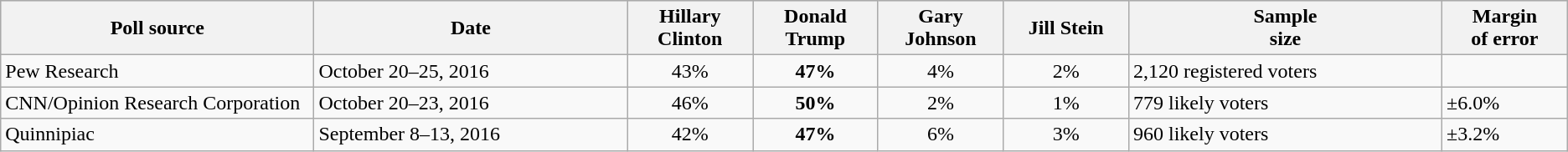<table class="wikitable sortable">
<tr style="background:lightgrey;">
<th width="20%">Poll source</th>
<th width="20%">Date</th>
<th width="8%">Hillary Clinton<br><small></small></th>
<th width="8%">Donald Trump<br><small></small></th>
<th width="8%">Gary Johnson<br><small></small></th>
<th width="8%">Jill Stein<br><small></small></th>
<th width="20%">Sample<br>size</th>
<th width="8%">Margin<br>of error</th>
</tr>
<tr>
<td>Pew Research</td>
<td>October 20–25, 2016</td>
<td align="center">43%</td>
<td align="center" ><strong>47%</strong></td>
<td align="center">4%</td>
<td align="center">2%</td>
<td>2,120 registered voters</td>
<td></td>
</tr>
<tr>
<td>CNN/Opinion Research Corporation</td>
<td>October 20–23, 2016</td>
<td align="center">46%</td>
<td align="center" ><strong>50%</strong></td>
<td align="center">2%</td>
<td align="center">1%</td>
<td>779 likely voters</td>
<td>±6.0%</td>
</tr>
<tr>
<td>Quinnipiac</td>
<td>September 8–13, 2016</td>
<td align="center">42%</td>
<td align="center" ><strong>47%</strong></td>
<td align="center">6%</td>
<td align="center">3%</td>
<td>960 likely voters</td>
<td>±3.2%</td>
</tr>
</table>
